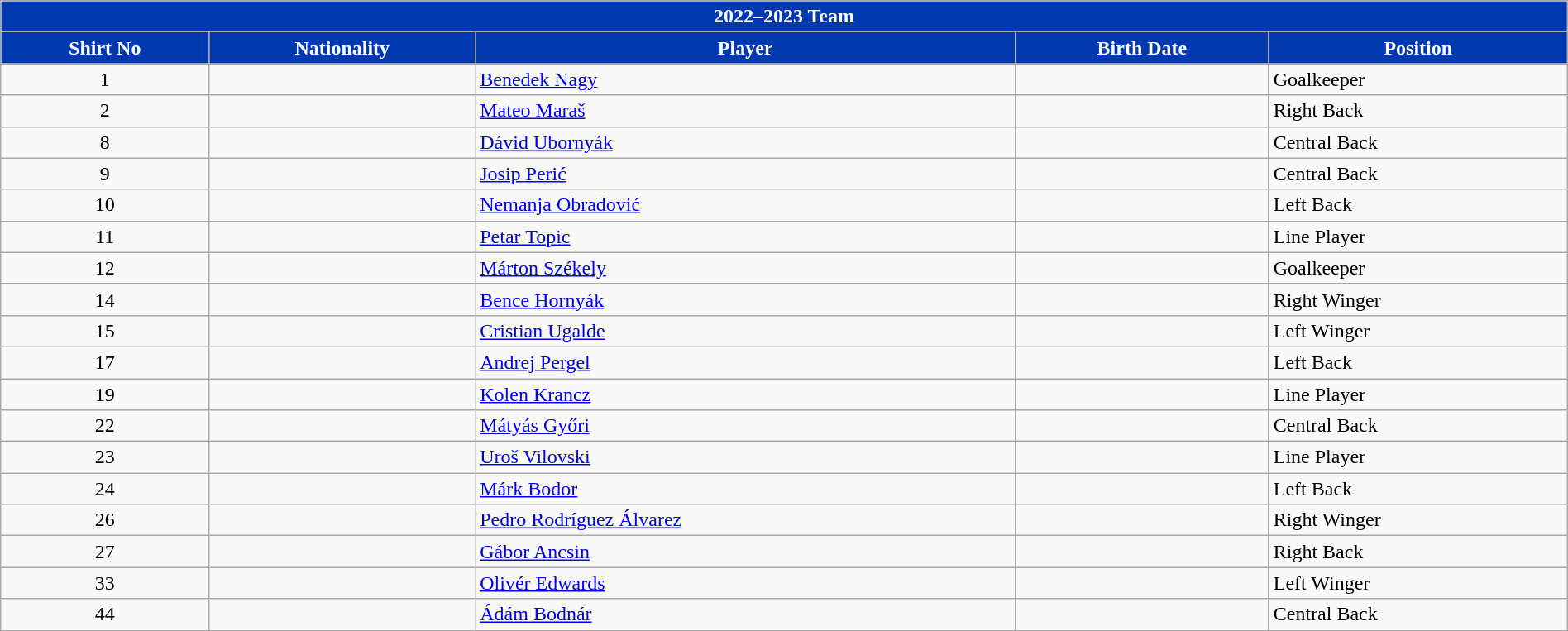<table class="wikitable collapsible collapsed" style="width:100%">
<tr>
<th colspan=5 style="background-color:#0038af;color:#FFFFFF;text-align:center;"> <strong>2022–2023 Team</strong></th>
</tr>
<tr>
<th style="color:#FFFFFF; background:#0038af">Shirt No</th>
<th style="color:#FFFFFF; background:#0038af">Nationality</th>
<th style="color:#FFFFFF; background:#0038af">Player</th>
<th style="color:#FFFFFF; background:#0038af">Birth Date</th>
<th style="color:#FFFFFF; background:#0038af">Position</th>
</tr>
<tr>
<td align=center>1</td>
<td></td>
<td><a href='#'>Benedek Nagy</a></td>
<td></td>
<td>Goalkeeper</td>
</tr>
<tr>
<td align=center>2</td>
<td></td>
<td><a href='#'>Mateo Maraš</a></td>
<td></td>
<td>Right Back</td>
</tr>
<tr>
<td align=center>8</td>
<td></td>
<td><a href='#'>Dávid Ubornyák</a></td>
<td></td>
<td>Central Back</td>
</tr>
<tr>
<td align=center>9</td>
<td></td>
<td><a href='#'>Josip Perić</a></td>
<td></td>
<td>Central Back</td>
</tr>
<tr>
<td align=center>10</td>
<td></td>
<td><a href='#'>Nemanja Obradović</a></td>
<td></td>
<td>Left Back</td>
</tr>
<tr>
<td align=center>11</td>
<td></td>
<td><a href='#'>Petar Topic</a></td>
<td></td>
<td>Line Player</td>
</tr>
<tr>
<td align=center>12</td>
<td></td>
<td><a href='#'>Márton Székely</a></td>
<td></td>
<td>Goalkeeper</td>
</tr>
<tr>
<td align=center>14</td>
<td></td>
<td><a href='#'>Bence Hornyák</a></td>
<td></td>
<td>Right Winger</td>
</tr>
<tr>
<td align=center>15</td>
<td></td>
<td><a href='#'>Cristian Ugalde</a></td>
<td></td>
<td>Left Winger</td>
</tr>
<tr>
<td align=center>17</td>
<td></td>
<td><a href='#'>Andrej Pergel</a></td>
<td></td>
<td>Left Back</td>
</tr>
<tr>
<td align=center>19</td>
<td></td>
<td><a href='#'>Kolen Krancz</a></td>
<td></td>
<td>Line Player</td>
</tr>
<tr>
<td align=center>22</td>
<td></td>
<td><a href='#'>Mátyás Győri</a></td>
<td></td>
<td>Central Back</td>
</tr>
<tr>
<td align=center>23</td>
<td></td>
<td><a href='#'>Uroš Vilovski</a></td>
<td></td>
<td>Line Player</td>
</tr>
<tr>
<td align=center>24</td>
<td></td>
<td><a href='#'>Márk Bodor</a></td>
<td></td>
<td>Left Back</td>
</tr>
<tr>
<td align=center>26</td>
<td></td>
<td><a href='#'>Pedro Rodríguez Álvarez</a></td>
<td></td>
<td>Right Winger</td>
</tr>
<tr>
<td align=center>27</td>
<td></td>
<td><a href='#'>Gábor Ancsin</a></td>
<td></td>
<td>Right Back</td>
</tr>
<tr>
<td align=center>33</td>
<td></td>
<td><a href='#'>Olivér Edwards</a></td>
<td></td>
<td>Left Winger</td>
</tr>
<tr>
<td align=center>44</td>
<td></td>
<td><a href='#'>Ádám Bodnár</a></td>
<td></td>
<td>Central Back</td>
</tr>
</table>
